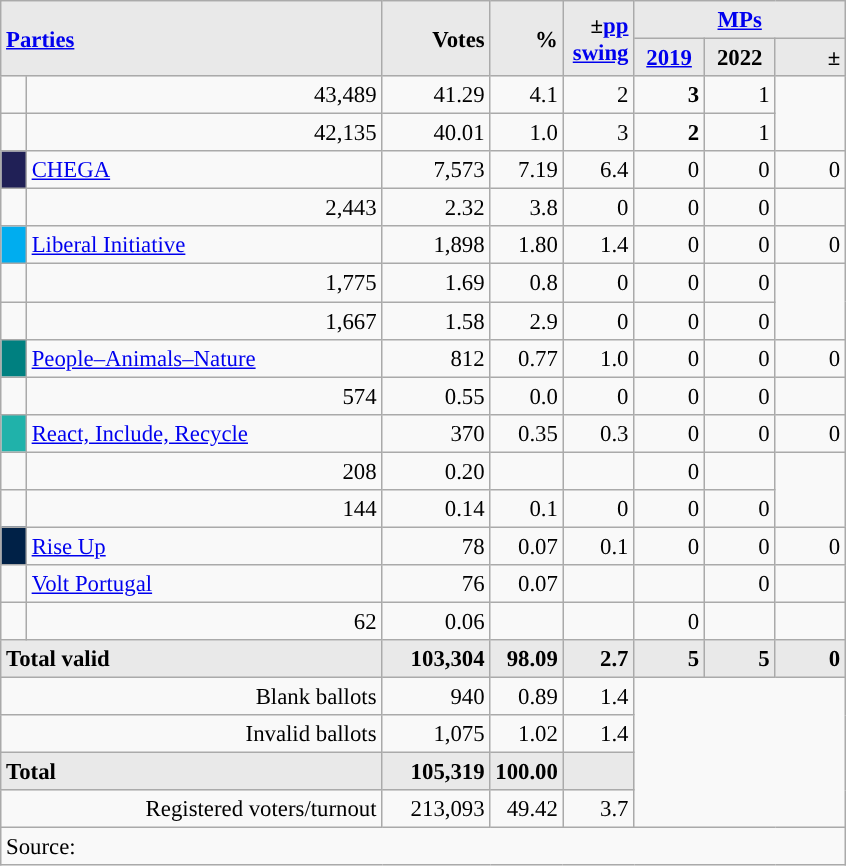<table class="wikitable" style="text-align:right; font-size:95%;">
<tr>
<th rowspan="2" colspan="2" style="background:#e9e9e9; text-align:left;" alignleft><a href='#'>Parties</a></th>
<th rowspan="2" style="background:#e9e9e9; text-align:right;">Votes</th>
<th rowspan="2" style="background:#e9e9e9; text-align:right;">%</th>
<th rowspan="2" style="background:#e9e9e9; text-align:right;">±<a href='#'>pp</a> <a href='#'>swing</a></th>
<th colspan="3" style="background:#e9e9e9; text-align:center;"><a href='#'>MPs</a></th>
</tr>
<tr style="background-color:#E9E9E9">
<th style="background-color:#E9E9E9;text-align:center;"><a href='#'>2019</a></th>
<th style="background-color:#E9E9E9;text-align:center;">2022</th>
<th style="background:#e9e9e9; text-align:right;">±</th>
</tr>
<tr>
<td></td>
<td>43,489</td>
<td>41.29</td>
<td>4.1</td>
<td>2</td>
<td><strong>3</strong></td>
<td>1</td>
</tr>
<tr>
<td></td>
<td>42,135</td>
<td>40.01</td>
<td>1.0</td>
<td>3</td>
<td><strong>2</strong></td>
<td>1</td>
</tr>
<tr>
<td style="width: 10px" bgcolor="#202056" align="center"></td>
<td align="left"><a href='#'>CHEGA</a></td>
<td>7,573</td>
<td>7.19</td>
<td>6.4</td>
<td>0</td>
<td>0</td>
<td>0</td>
</tr>
<tr>
<td></td>
<td>2,443</td>
<td>2.32</td>
<td>3.8</td>
<td>0</td>
<td>0</td>
<td>0</td>
</tr>
<tr>
<td style="width: 10px" bgcolor="#00ADEF" align="center"></td>
<td align="left"><a href='#'>Liberal Initiative</a></td>
<td>1,898</td>
<td>1.80</td>
<td>1.4</td>
<td>0</td>
<td>0</td>
<td>0</td>
</tr>
<tr>
<td></td>
<td>1,775</td>
<td>1.69</td>
<td>0.8</td>
<td>0</td>
<td>0</td>
<td>0</td>
</tr>
<tr>
<td></td>
<td>1,667</td>
<td>1.58</td>
<td>2.9</td>
<td>0</td>
<td>0</td>
<td>0</td>
</tr>
<tr>
<td style="width: 10px" bgcolor="teal" align="center"></td>
<td align="left"><a href='#'>People–Animals–Nature</a></td>
<td>812</td>
<td>0.77</td>
<td>1.0</td>
<td>0</td>
<td>0</td>
<td>0</td>
</tr>
<tr>
<td></td>
<td>574</td>
<td>0.55</td>
<td>0.0</td>
<td>0</td>
<td>0</td>
<td>0</td>
</tr>
<tr>
<td style="width: 10px" bgcolor="LightSeaGreen" align="center"></td>
<td align="left"><a href='#'>React, Include, Recycle</a></td>
<td>370</td>
<td>0.35</td>
<td>0.3</td>
<td>0</td>
<td>0</td>
<td>0</td>
</tr>
<tr>
<td></td>
<td>208</td>
<td>0.20</td>
<td></td>
<td></td>
<td>0</td>
<td></td>
</tr>
<tr>
<td></td>
<td>144</td>
<td>0.14</td>
<td>0.1</td>
<td>0</td>
<td>0</td>
<td>0</td>
</tr>
<tr>
<td style="width: 10px" bgcolor="#002147" align="center"></td>
<td align="left"><a href='#'>Rise Up</a></td>
<td>78</td>
<td>0.07</td>
<td>0.1</td>
<td>0</td>
<td>0</td>
<td>0</td>
</tr>
<tr>
<td style="width: 10px"></td>
<td align="left"><a href='#'>Volt Portugal</a></td>
<td>76</td>
<td>0.07</td>
<td></td>
<td></td>
<td>0</td>
<td></td>
</tr>
<tr>
<td></td>
<td>62</td>
<td>0.06</td>
<td></td>
<td></td>
<td>0</td>
<td></td>
</tr>
<tr>
<td colspan=2 width="247" align=left style="background-color:#E9E9E9"><strong>Total valid</strong></td>
<td width="65" align="right" style="background-color:#E9E9E9"><strong>103,304</strong></td>
<td width="40" align="right" style="background-color:#E9E9E9"><strong>98.09</strong></td>
<td width="40" align="right" style="background-color:#E9E9E9"><strong>2.7</strong></td>
<td width="40" align="right" style="background-color:#E9E9E9"><strong>5</strong></td>
<td width="40" align="right" style="background-color:#E9E9E9"><strong>5</strong></td>
<td width="40" align="right" style="background-color:#E9E9E9"><strong>0</strong></td>
</tr>
<tr>
<td colspan=2>Blank ballots</td>
<td>940</td>
<td>0.89</td>
<td>1.4</td>
<td colspan=4 rowspan=4></td>
</tr>
<tr>
<td colspan=2>Invalid ballots</td>
<td>1,075</td>
<td>1.02</td>
<td>1.4</td>
</tr>
<tr>
<td colspan=2 align=left style="background-color:#E9E9E9"><strong>Total</strong></td>
<td width="50" align="right" style="background-color:#E9E9E9"><strong>105,319</strong></td>
<td width="40" align="right" style="background-color:#E9E9E9"><strong>100.00</strong></td>
<td width="40" align="right" style="background-color:#E9E9E9"></td>
</tr>
<tr>
<td colspan=2>Registered voters/turnout</td>
<td>213,093</td>
<td>49.42</td>
<td>3.7</td>
</tr>
<tr>
<td colspan=11 align=left>Source: </td>
</tr>
</table>
